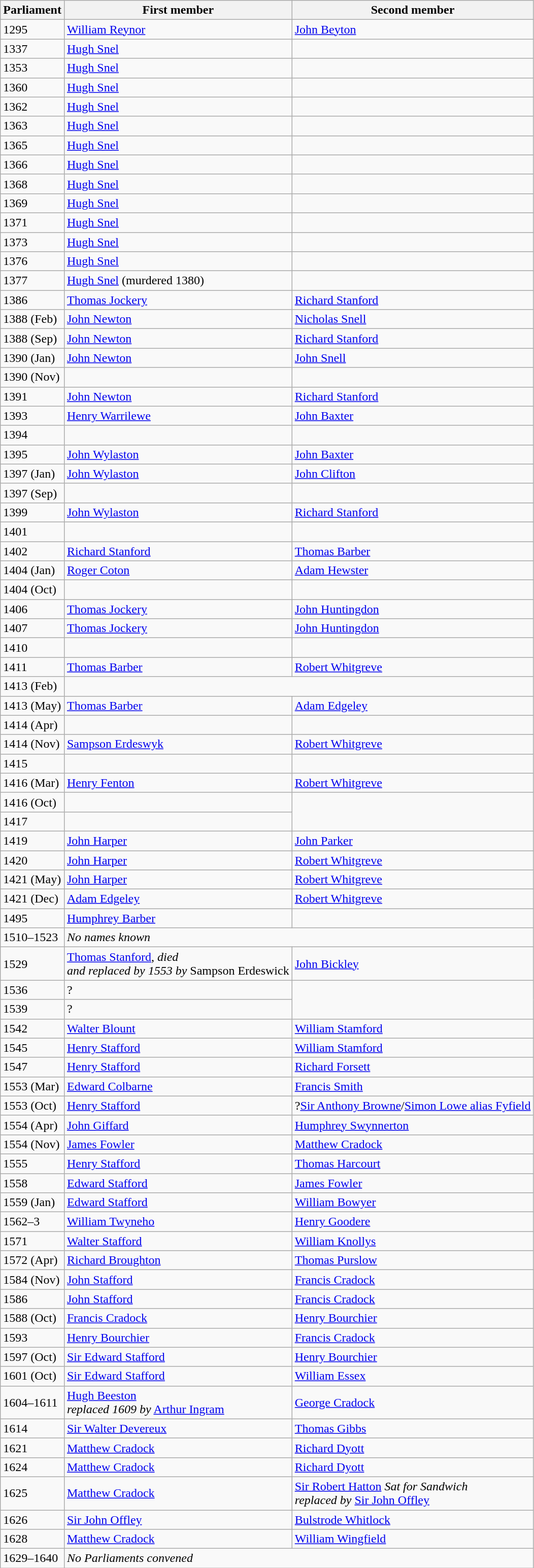<table class="wikitable">
<tr>
<th>Parliament</th>
<th>First member</th>
<th>Second member</th>
</tr>
<tr>
<td>1295</td>
<td><a href='#'>William Reynor</a></td>
<td><a href='#'>John Beyton</a></td>
</tr>
<tr>
<td>1337</td>
<td><a href='#'>Hugh Snel</a></td>
<td></td>
</tr>
<tr>
<td>1353</td>
<td><a href='#'>Hugh Snel</a></td>
<td></td>
</tr>
<tr>
<td>1360</td>
<td><a href='#'>Hugh Snel</a></td>
<td></td>
</tr>
<tr>
<td>1362</td>
<td><a href='#'>Hugh Snel</a></td>
<td></td>
</tr>
<tr>
<td>1363</td>
<td><a href='#'>Hugh Snel</a></td>
<td></td>
</tr>
<tr>
<td>1365</td>
<td><a href='#'>Hugh Snel</a></td>
<td></td>
</tr>
<tr>
<td>1366</td>
<td><a href='#'>Hugh Snel</a></td>
<td></td>
</tr>
<tr>
<td>1368</td>
<td><a href='#'>Hugh Snel</a></td>
<td></td>
</tr>
<tr>
<td>1369</td>
<td><a href='#'>Hugh Snel</a></td>
<td></td>
</tr>
<tr>
<td>1371</td>
<td><a href='#'>Hugh Snel</a></td>
<td></td>
</tr>
<tr>
<td>1373</td>
<td><a href='#'>Hugh Snel</a></td>
<td></td>
</tr>
<tr>
<td>1376</td>
<td><a href='#'>Hugh Snel</a></td>
<td></td>
</tr>
<tr>
<td>1377</td>
<td><a href='#'>Hugh Snel</a> (murdered 1380)</td>
<td></td>
</tr>
<tr>
<td>1386</td>
<td><a href='#'>Thomas Jockery</a></td>
<td><a href='#'>Richard Stanford</a></td>
</tr>
<tr>
<td>1388 (Feb)</td>
<td><a href='#'>John Newton</a></td>
<td><a href='#'>Nicholas Snell</a></td>
</tr>
<tr>
<td>1388 (Sep)</td>
<td><a href='#'>John Newton</a></td>
<td><a href='#'>Richard Stanford</a></td>
</tr>
<tr>
<td>1390 (Jan)</td>
<td><a href='#'>John Newton</a></td>
<td><a href='#'>John Snell</a></td>
</tr>
<tr>
<td>1390 (Nov)</td>
<td></td>
</tr>
<tr>
<td>1391</td>
<td><a href='#'>John Newton</a></td>
<td><a href='#'>Richard Stanford</a></td>
</tr>
<tr>
<td>1393</td>
<td><a href='#'>Henry Warrilewe</a></td>
<td><a href='#'>John Baxter</a></td>
</tr>
<tr>
<td>1394</td>
<td></td>
</tr>
<tr>
<td>1395</td>
<td><a href='#'>John Wylaston</a></td>
<td><a href='#'>John Baxter</a></td>
</tr>
<tr>
<td>1397 (Jan)</td>
<td><a href='#'>John Wylaston</a></td>
<td><a href='#'>John Clifton</a></td>
</tr>
<tr>
<td>1397 (Sep)</td>
<td></td>
</tr>
<tr>
<td>1399</td>
<td><a href='#'>John Wylaston</a></td>
<td><a href='#'>Richard Stanford</a></td>
</tr>
<tr>
<td>1401</td>
<td></td>
</tr>
<tr>
<td>1402</td>
<td><a href='#'>Richard Stanford</a></td>
<td><a href='#'>Thomas Barber</a></td>
</tr>
<tr>
<td>1404 (Jan)</td>
<td><a href='#'>Roger Coton</a></td>
<td><a href='#'>Adam Hewster</a></td>
</tr>
<tr>
<td>1404 (Oct)</td>
<td></td>
</tr>
<tr>
<td>1406</td>
<td><a href='#'>Thomas Jockery</a></td>
<td><a href='#'>John Huntingdon</a></td>
</tr>
<tr>
<td>1407</td>
<td><a href='#'>Thomas Jockery</a></td>
<td><a href='#'>John Huntingdon</a></td>
</tr>
<tr>
<td>1410</td>
<td></td>
</tr>
<tr>
<td>1411</td>
<td><a href='#'>Thomas Barber</a></td>
<td><a href='#'>Robert Whitgreve</a></td>
</tr>
<tr>
<td>1413 (Feb)</td>
</tr>
<tr>
<td>1413 (May)</td>
<td><a href='#'>Thomas Barber</a></td>
<td><a href='#'>Adam Edgeley</a></td>
</tr>
<tr>
<td>1414 (Apr)</td>
<td></td>
</tr>
<tr>
<td>1414 (Nov)</td>
<td><a href='#'>Sampson Erdeswyk</a></td>
<td><a href='#'>Robert Whitgreve</a></td>
</tr>
<tr>
<td>1415</td>
<td></td>
</tr>
<tr>
<td>1416 (Mar)</td>
<td><a href='#'>Henry Fenton</a></td>
<td><a href='#'>Robert Whitgreve</a></td>
</tr>
<tr>
<td>1416 (Oct)</td>
<td></td>
</tr>
<tr>
<td>1417</td>
<td></td>
</tr>
<tr>
<td>1419</td>
<td><a href='#'>John Harper</a></td>
<td><a href='#'>John Parker</a></td>
</tr>
<tr>
<td>1420</td>
<td><a href='#'>John Harper</a></td>
<td><a href='#'>Robert Whitgreve</a></td>
</tr>
<tr>
<td>1421 (May)</td>
<td><a href='#'>John Harper</a></td>
<td><a href='#'>Robert Whitgreve</a></td>
</tr>
<tr>
<td>1421 (Dec)</td>
<td><a href='#'>Adam Edgeley</a></td>
<td><a href='#'>Robert Whitgreve</a></td>
</tr>
<tr>
<td>1495</td>
<td><a href='#'>Humphrey Barber</a></td>
<td></td>
</tr>
<tr>
<td>1510–1523</td>
<td colspan = "2"><em>No names known</em></td>
</tr>
<tr>
<td>1529</td>
<td><a href='#'>Thomas Stanford</a>, <em>died <br> and replaced by 1553 by</em> Sampson Erdeswick</td>
<td><a href='#'>John Bickley</a></td>
</tr>
<tr>
<td>1536</td>
<td>?</td>
</tr>
<tr>
<td>1539</td>
<td>?</td>
</tr>
<tr>
<td>1542</td>
<td><a href='#'>Walter Blount</a></td>
<td><a href='#'>William Stamford</a></td>
</tr>
<tr>
<td>1545</td>
<td><a href='#'>Henry Stafford</a></td>
<td><a href='#'>William Stamford</a></td>
</tr>
<tr>
<td>1547</td>
<td><a href='#'>Henry Stafford</a></td>
<td><a href='#'>Richard Forsett</a></td>
</tr>
<tr>
<td>1553 (Mar)</td>
<td><a href='#'>Edward Colbarne</a></td>
<td><a href='#'>Francis Smith</a></td>
</tr>
<tr>
<td>1553 (Oct)</td>
<td><a href='#'>Henry Stafford</a></td>
<td>?<a href='#'>Sir Anthony Browne</a>/<a href='#'>Simon Lowe alias Fyfield</a></td>
</tr>
<tr>
<td>1554 (Apr)</td>
<td><a href='#'>John Giffard</a></td>
<td><a href='#'>Humphrey Swynnerton</a></td>
</tr>
<tr>
<td>1554 (Nov)</td>
<td><a href='#'>James Fowler</a></td>
<td><a href='#'>Matthew Cradock</a></td>
</tr>
<tr>
<td>1555</td>
<td><a href='#'>Henry Stafford</a></td>
<td><a href='#'>Thomas Harcourt</a></td>
</tr>
<tr>
<td>1558</td>
<td><a href='#'>Edward Stafford</a></td>
<td><a href='#'>James Fowler</a></td>
</tr>
<tr>
<td>1559 (Jan)</td>
<td><a href='#'>Edward Stafford</a></td>
<td><a href='#'>William Bowyer</a></td>
</tr>
<tr>
<td>1562–3</td>
<td><a href='#'>William Twyneho</a></td>
<td><a href='#'>Henry Goodere</a></td>
</tr>
<tr>
<td>1571</td>
<td><a href='#'>Walter Stafford</a></td>
<td><a href='#'>William Knollys</a></td>
</tr>
<tr>
<td>1572 (Apr)</td>
<td><a href='#'>Richard Broughton</a></td>
<td><a href='#'>Thomas Purslow</a></td>
</tr>
<tr>
<td>1584 (Nov)</td>
<td><a href='#'>John Stafford</a></td>
<td><a href='#'>Francis Cradock</a></td>
</tr>
<tr>
<td>1586</td>
<td><a href='#'>John Stafford</a></td>
<td><a href='#'>Francis Cradock</a></td>
</tr>
<tr>
<td>1588 (Oct)</td>
<td><a href='#'>Francis Cradock</a></td>
<td><a href='#'>Henry Bourchier</a></td>
</tr>
<tr>
<td>1593</td>
<td><a href='#'>Henry Bourchier</a></td>
<td><a href='#'>Francis Cradock</a></td>
</tr>
<tr>
<td>1597 (Oct)</td>
<td><a href='#'>Sir Edward Stafford</a></td>
<td><a href='#'>Henry Bourchier</a></td>
</tr>
<tr>
<td>1601 (Oct)</td>
<td><a href='#'>Sir Edward Stafford</a></td>
<td><a href='#'>William Essex</a></td>
</tr>
<tr>
<td>1604–1611</td>
<td><a href='#'>Hugh Beeston</a> <br> <em>replaced 1609 by</em> <a href='#'>Arthur Ingram</a></td>
<td><a href='#'>George Cradock</a></td>
</tr>
<tr>
<td>1614</td>
<td><a href='#'>Sir Walter Devereux</a></td>
<td><a href='#'>Thomas Gibbs</a></td>
</tr>
<tr>
<td>1621</td>
<td><a href='#'>Matthew Cradock</a></td>
<td><a href='#'>Richard Dyott</a></td>
</tr>
<tr>
<td>1624</td>
<td><a href='#'>Matthew Cradock</a></td>
<td><a href='#'>Richard Dyott</a></td>
</tr>
<tr>
<td>1625</td>
<td><a href='#'>Matthew Cradock</a></td>
<td><a href='#'>Sir Robert Hatton</a>  <em>Sat for Sandwich <br> replaced by</em> <a href='#'>Sir John Offley</a></td>
</tr>
<tr>
<td>1626</td>
<td><a href='#'>Sir John Offley</a></td>
<td><a href='#'>Bulstrode Whitlock</a></td>
</tr>
<tr>
<td>1628</td>
<td><a href='#'>Matthew Cradock</a></td>
<td><a href='#'>William Wingfield</a></td>
</tr>
<tr>
<td>1629–1640</td>
<td colspan = "2"><em>No Parliaments convened</em></td>
</tr>
</table>
